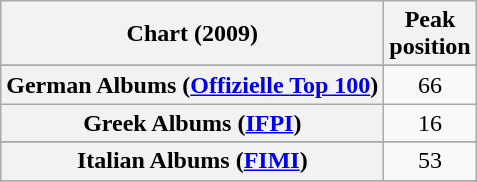<table class="wikitable plainrowheaders sortable" border="1">
<tr>
<th scope="col">Chart (2009)</th>
<th scope="col">Peak<br>position</th>
</tr>
<tr>
</tr>
<tr>
</tr>
<tr>
</tr>
<tr>
</tr>
<tr>
</tr>
<tr>
</tr>
<tr>
<th scope="row">German Albums (<a href='#'>Offizielle Top 100</a>)</th>
<td align="center">66</td>
</tr>
<tr>
<th scope="row">Greek Albums (<a href='#'>IFPI</a>)</th>
<td style="text-align:center;">16</td>
</tr>
<tr>
</tr>
<tr>
<th scope="row">Italian Albums (<a href='#'>FIMI</a>)</th>
<td style="text-align:center;">53</td>
</tr>
<tr>
</tr>
<tr>
</tr>
<tr>
</tr>
<tr>
</tr>
<tr>
</tr>
<tr>
</tr>
<tr>
</tr>
<tr>
</tr>
<tr>
</tr>
<tr>
</tr>
</table>
